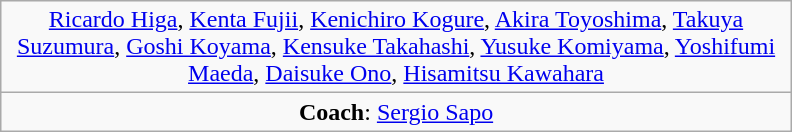<table class="wikitable" style="text-align:center; width:33em; margin:0.5em auto;">
<tr>
<td><a href='#'>Ricardo Higa</a>, <a href='#'>Kenta Fujii</a>, <a href='#'>Kenichiro Kogure</a>, <a href='#'>Akira Toyoshima</a>, <a href='#'>Takuya Suzumura</a>, <a href='#'>Goshi Koyama</a>, <a href='#'>Kensuke Takahashi</a>, <a href='#'>Yusuke Komiyama</a>, <a href='#'>Yoshifumi Maeda</a>, <a href='#'>Daisuke Ono</a>, <a href='#'>Hisamitsu Kawahara</a></td>
</tr>
<tr>
<td><strong>Coach</strong>:  <a href='#'>Sergio Sapo</a></td>
</tr>
</table>
